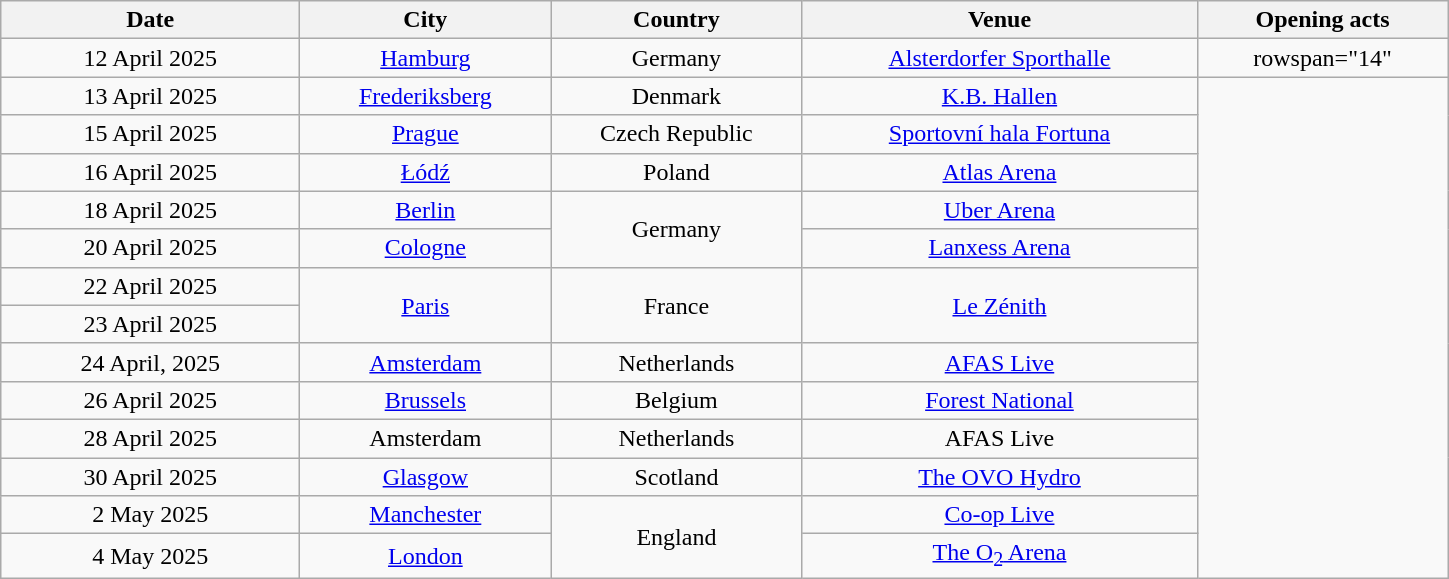<table class="wikitable plainrowheaders" style="text-align:center;">
<tr>
<th scope="col" style="width:12em;">Date</th>
<th scope="col" style="width:10em;">City</th>
<th scope="col" style="width:10em;">Country</th>
<th scope="col" style="width:16em;">Venue</th>
<th scope="col" style="width:10em;">Opening acts</th>
</tr>
<tr>
<td>12 April 2025</td>
<td><a href='#'>Hamburg</a></td>
<td>Germany</td>
<td><a href='#'>Alsterdorfer Sporthalle</a></td>
<td>rowspan="14" </td>
</tr>
<tr>
<td>13 April 2025</td>
<td><a href='#'>Frederiksberg</a></td>
<td>Denmark</td>
<td><a href='#'>K.B. Hallen</a></td>
</tr>
<tr>
<td>15 April 2025</td>
<td><a href='#'>Prague</a></td>
<td>Czech Republic</td>
<td><a href='#'>Sportovní hala Fortuna</a></td>
</tr>
<tr>
<td>16 April 2025</td>
<td><a href='#'>Łódź</a></td>
<td>Poland</td>
<td><a href='#'>Atlas Arena</a></td>
</tr>
<tr>
<td>18 April 2025</td>
<td><a href='#'>Berlin</a></td>
<td rowspan="2">Germany</td>
<td><a href='#'>Uber Arena</a></td>
</tr>
<tr>
<td>20 April 2025</td>
<td><a href='#'>Cologne</a></td>
<td><a href='#'>Lanxess Arena</a></td>
</tr>
<tr>
<td>22 April 2025</td>
<td rowspan="2"><a href='#'>Paris</a></td>
<td rowspan="2">France</td>
<td rowspan="2"><a href='#'>Le Zénith</a></td>
</tr>
<tr>
<td>23 April 2025</td>
</tr>
<tr>
<td>24 April, 2025</td>
<td><a href='#'>Amsterdam</a></td>
<td>Netherlands</td>
<td><a href='#'>AFAS Live</a></td>
</tr>
<tr>
<td>26 April 2025</td>
<td><a href='#'>Brussels</a></td>
<td>Belgium</td>
<td><a href='#'>Forest National</a></td>
</tr>
<tr>
<td>28 April 2025</td>
<td>Amsterdam</td>
<td>Netherlands</td>
<td>AFAS Live</td>
</tr>
<tr>
<td>30 April 2025</td>
<td><a href='#'>Glasgow</a></td>
<td>Scotland</td>
<td><a href='#'>The OVO Hydro</a></td>
</tr>
<tr>
<td>2 May 2025</td>
<td><a href='#'>Manchester</a></td>
<td rowspan="2">England</td>
<td><a href='#'>Co-op Live</a></td>
</tr>
<tr>
<td>4 May 2025</td>
<td><a href='#'>London</a></td>
<td><a href='#'>The O<sub>2</sub> Arena</a></td>
</tr>
</table>
